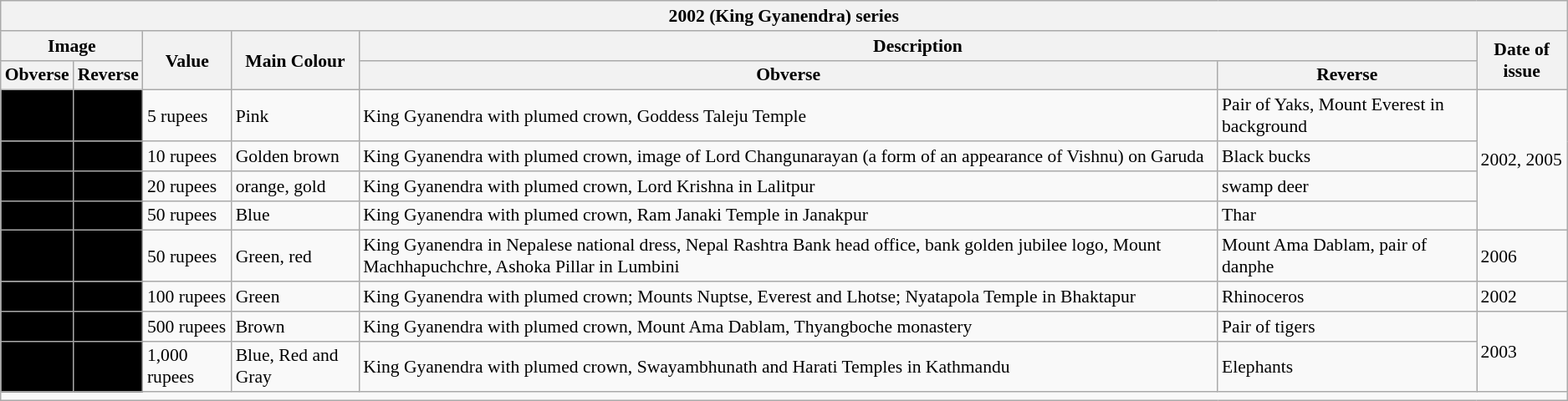<table class="wikitable" style="font-size: 90%">
<tr>
<th colspan="7">2002 (King Gyanendra) series</th>
</tr>
<tr>
<th colspan="2">Image</th>
<th rowspan="2">Value</th>
<th rowspan="2">Main Colour</th>
<th colspan="2">Description</th>
<th rowspan="2">Date of issue</th>
</tr>
<tr>
<th>Obverse</th>
<th>Reverse</th>
<th>Obverse</th>
<th>Reverse</th>
</tr>
<tr>
<td align="center" bgcolor="#000000"></td>
<td align="center" bgcolor="#000000"></td>
<td>5 rupees</td>
<td>Pink</td>
<td>King Gyanendra with plumed crown, Goddess Taleju Temple</td>
<td>Pair of Yaks, Mount Everest in background</td>
<td rowspan="4">2002, 2005</td>
</tr>
<tr>
<td align="center" bgcolor="#000000"></td>
<td align="center" bgcolor="#000000"></td>
<td>10 rupees</td>
<td>Golden brown</td>
<td>King Gyanendra with plumed crown, image of Lord Changunarayan (a form of an appearance of Vishnu) on Garuda</td>
<td>Black bucks</td>
</tr>
<tr>
<td align="center" bgcolor="#000000"></td>
<td align="center" bgcolor="#000000"></td>
<td>20 rupees</td>
<td>orange, gold</td>
<td>King Gyanendra with plumed crown, Lord Krishna in Lalitpur</td>
<td>swamp deer</td>
</tr>
<tr>
<td align="center" bgcolor="#000000"></td>
<td align="center" bgcolor="#000000"></td>
<td>50 rupees</td>
<td>Blue</td>
<td>King Gyanendra with plumed crown, Ram Janaki Temple in Janakpur</td>
<td>Thar</td>
</tr>
<tr>
<td align="center" bgcolor="#000000"></td>
<td align="center" bgcolor="#000000"></td>
<td>50 rupees</td>
<td>Green, red</td>
<td>King Gyanendra in Nepalese national dress, Nepal Rashtra Bank head office, bank golden jubilee logo, Mount Machhapuchchre, Ashoka Pillar in Lumbini</td>
<td>Mount Ama Dablam, pair of danphe</td>
<td>2006</td>
</tr>
<tr>
<td align="center" bgcolor="#000000"></td>
<td align="center" bgcolor="#000000"></td>
<td>100 rupees</td>
<td>Green</td>
<td>King Gyanendra with plumed crown; Mounts Nuptse, Everest and Lhotse; Nyatapola Temple in Bhaktapur</td>
<td>Rhinoceros</td>
<td>2002</td>
</tr>
<tr>
<td align="center" bgcolor="#000000"></td>
<td align="center" bgcolor="#000000"></td>
<td>500 rupees</td>
<td>Brown</td>
<td>King Gyanendra with plumed crown, Mount Ama Dablam, Thyangboche monastery</td>
<td>Pair of tigers</td>
<td rowspan="2">2003</td>
</tr>
<tr>
<td align="center" bgcolor="#000000"></td>
<td align="center" bgcolor="#000000"></td>
<td>1,000 rupees</td>
<td>Blue, Red and Gray</td>
<td>King Gyanendra with plumed crown, Swayambhunath and Harati Temples in Kathmandu</td>
<td>Elephants</td>
</tr>
<tr>
<td colspan="7"></td>
</tr>
</table>
